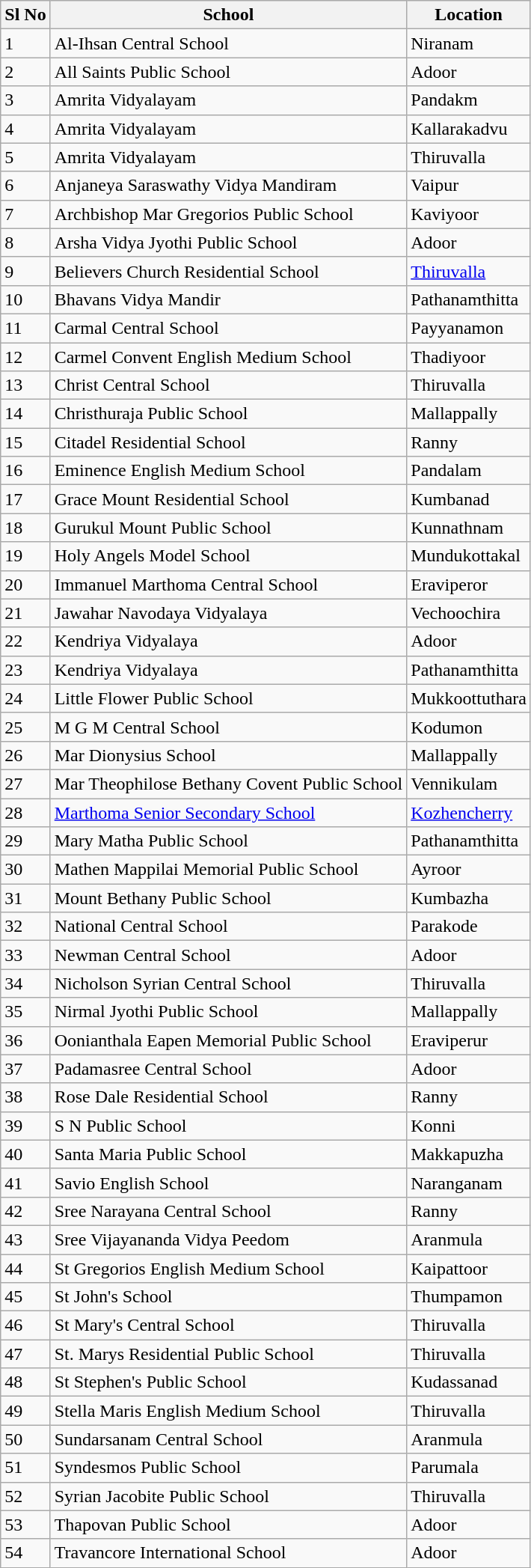<table class="sortable wikitable">
<tr>
<th>Sl No</th>
<th>School</th>
<th>Location</th>
</tr>
<tr>
<td>1</td>
<td>Al-Ihsan Central School</td>
<td>Niranam</td>
</tr>
<tr>
<td>2</td>
<td>All Saints Public School</td>
<td>Adoor</td>
</tr>
<tr>
<td>3</td>
<td>Amrita Vidyalayam</td>
<td>Pandakm</td>
</tr>
<tr>
<td>4</td>
<td>Amrita Vidyalayam</td>
<td>Kallarakadvu</td>
</tr>
<tr>
<td>5</td>
<td>Amrita Vidyalayam</td>
<td>Thiruvalla</td>
</tr>
<tr>
<td>6</td>
<td>Anjaneya Saraswathy Vidya Mandiram</td>
<td>Vaipur</td>
</tr>
<tr>
<td>7</td>
<td>Archbishop Mar Gregorios Public School</td>
<td>Kaviyoor</td>
</tr>
<tr>
<td>8</td>
<td>Arsha Vidya Jyothi Public School</td>
<td>Adoor</td>
</tr>
<tr>
<td>9</td>
<td>Believers Church Residential School</td>
<td><a href='#'>Thiruvalla</a></td>
</tr>
<tr>
<td>10</td>
<td>Bhavans Vidya Mandir</td>
<td>Pathanamthitta</td>
</tr>
<tr>
<td>11</td>
<td>Carmal Central School</td>
<td>Payyanamon</td>
</tr>
<tr>
<td>12</td>
<td>Carmel Convent English Medium School</td>
<td>Thadiyoor</td>
</tr>
<tr>
<td>13</td>
<td>Christ Central School</td>
<td>Thiruvalla</td>
</tr>
<tr>
<td>14</td>
<td>Christhuraja Public School</td>
<td>Mallappally</td>
</tr>
<tr>
<td>15</td>
<td>Citadel Residential School</td>
<td>Ranny</td>
</tr>
<tr>
<td>16</td>
<td>Eminence English Medium School</td>
<td>Pandalam</td>
</tr>
<tr>
<td>17</td>
<td>Grace Mount Residential School</td>
<td>Kumbanad</td>
</tr>
<tr>
<td>18</td>
<td>Gurukul Mount Public School</td>
<td>Kunnathnam</td>
</tr>
<tr>
<td>19</td>
<td>Holy Angels Model School</td>
<td>Mundukottakal</td>
</tr>
<tr>
<td>20</td>
<td>Immanuel Marthoma Central School</td>
<td>Eraviperor</td>
</tr>
<tr>
<td>21</td>
<td>Jawahar Navodaya Vidyalaya</td>
<td>Vechoochira</td>
</tr>
<tr>
<td>22</td>
<td>Kendriya Vidyalaya</td>
<td>Adoor</td>
</tr>
<tr>
<td>23</td>
<td>Kendriya Vidyalaya</td>
<td>Pathanamthitta</td>
</tr>
<tr>
<td>24</td>
<td>Little Flower Public School</td>
<td>Mukkoottuthara</td>
</tr>
<tr>
<td>25</td>
<td>M G M Central School</td>
<td>Kodumon</td>
</tr>
<tr>
<td>26</td>
<td>Mar Dionysius School</td>
<td>Mallappally</td>
</tr>
<tr>
<td>27</td>
<td>Mar Theophilose Bethany Covent Public School</td>
<td>Vennikulam</td>
</tr>
<tr>
<td>28</td>
<td><a href='#'>Marthoma Senior Secondary School</a></td>
<td><a href='#'>Kozhencherry</a></td>
</tr>
<tr>
<td>29</td>
<td>Mary Matha Public School</td>
<td>Pathanamthitta</td>
</tr>
<tr>
<td>30</td>
<td>Mathen Mappilai Memorial Public School</td>
<td>Ayroor</td>
</tr>
<tr>
<td>31</td>
<td>Mount Bethany Public School</td>
<td>Kumbazha</td>
</tr>
<tr>
<td>32</td>
<td>National Central School</td>
<td>Parakode</td>
</tr>
<tr>
<td>33</td>
<td>Newman Central School</td>
<td>Adoor</td>
</tr>
<tr>
<td>34</td>
<td>Nicholson Syrian Central School</td>
<td>Thiruvalla</td>
</tr>
<tr>
<td>35</td>
<td>Nirmal Jyothi Public School</td>
<td>Mallappally</td>
</tr>
<tr>
<td>36</td>
<td>Oonianthala Eapen Memorial Public School</td>
<td>Eraviperur</td>
</tr>
<tr>
<td>37</td>
<td>Padamasree Central School</td>
<td>Adoor</td>
</tr>
<tr>
<td>38</td>
<td>Rose Dale Residential School</td>
<td>Ranny</td>
</tr>
<tr>
<td>39</td>
<td>S N Public School</td>
<td>Konni</td>
</tr>
<tr>
<td>40</td>
<td>Santa Maria Public School</td>
<td>Makkapuzha</td>
</tr>
<tr>
<td>41</td>
<td>Savio English School</td>
<td>Naranganam</td>
</tr>
<tr>
<td>42</td>
<td>Sree Narayana Central School</td>
<td>Ranny</td>
</tr>
<tr>
<td>43</td>
<td>Sree Vijayananda Vidya Peedom</td>
<td>Aranmula</td>
</tr>
<tr>
<td>44</td>
<td>St Gregorios English Medium School</td>
<td>Kaipattoor</td>
</tr>
<tr>
<td>45</td>
<td>St John's School</td>
<td>Thumpamon</td>
</tr>
<tr>
<td>46</td>
<td>St Mary's Central School</td>
<td>Thiruvalla</td>
</tr>
<tr>
<td>47</td>
<td>St. Marys Residential Public School</td>
<td>Thiruvalla</td>
</tr>
<tr>
<td>48</td>
<td>St Stephen's Public School</td>
<td>Kudassanad</td>
</tr>
<tr>
<td>49</td>
<td>Stella Maris English Medium School</td>
<td>Thiruvalla</td>
</tr>
<tr>
<td>50</td>
<td>Sundarsanam Central School</td>
<td>Aranmula</td>
</tr>
<tr>
<td>51</td>
<td>Syndesmos Public School</td>
<td>Parumala</td>
</tr>
<tr>
<td>52</td>
<td>Syrian Jacobite Public School</td>
<td>Thiruvalla</td>
</tr>
<tr>
<td>53</td>
<td>Thapovan Public School</td>
<td>Adoor</td>
</tr>
<tr>
<td>54</td>
<td>Travancore International School</td>
<td>Adoor</td>
</tr>
</table>
